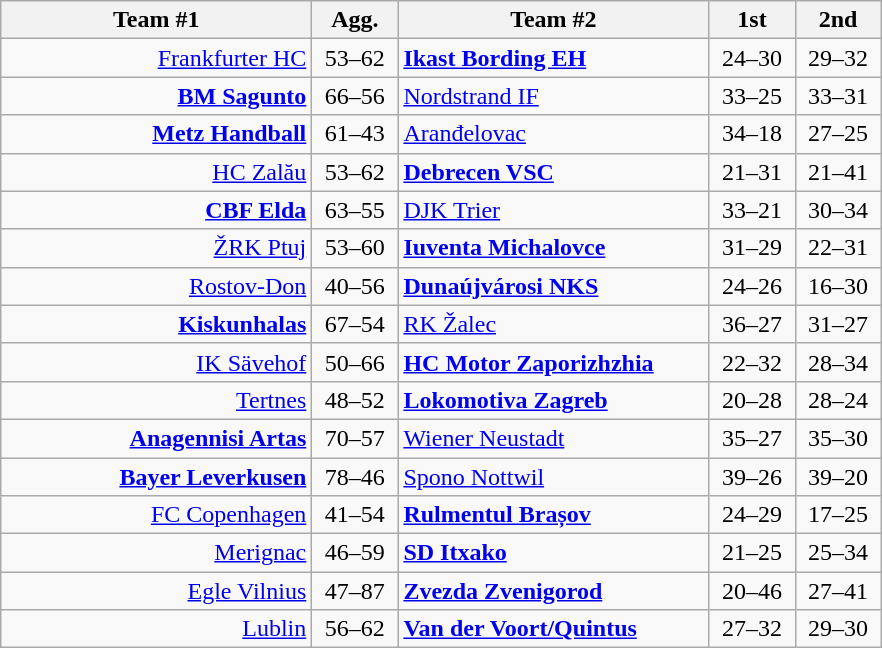<table class=wikitable style="text-align:center">
<tr>
<th width=200>Team #1</th>
<th width=50>Agg.</th>
<th width=200>Team #2</th>
<th width=50>1st</th>
<th width=50>2nd</th>
</tr>
<tr>
<td align=right><a href='#'>Frankfurter HC</a> </td>
<td>53–62</td>
<td align=left> <strong><a href='#'>Ikast Bording EH</a></strong></td>
<td align=center>24–30</td>
<td align=center>29–32</td>
</tr>
<tr>
<td align=right><strong><a href='#'>BM Sagunto</a></strong> </td>
<td>66–56</td>
<td align=left> <a href='#'>Nordstrand IF</a></td>
<td align=center>33–25</td>
<td align=center>33–31</td>
</tr>
<tr>
<td align=right><strong><a href='#'>Metz Handball</a></strong> </td>
<td>61–43</td>
<td align=left> <a href='#'>Aranđelovac</a></td>
<td align=center>34–18</td>
<td align=center>27–25</td>
</tr>
<tr>
<td align=right><a href='#'>HC Zalău</a> </td>
<td>53–62</td>
<td align=left> <strong><a href='#'>Debrecen VSC</a></strong></td>
<td align=center>21–31</td>
<td align=center>21–41</td>
</tr>
<tr>
<td align=right><strong><a href='#'>CBF Elda</a></strong> </td>
<td>63–55</td>
<td align=left> <a href='#'>DJK Trier</a></td>
<td align=center>33–21</td>
<td align=center>30–34</td>
</tr>
<tr>
<td align=right><a href='#'>ŽRK Ptuj</a> </td>
<td>53–60</td>
<td align=left> <strong><a href='#'>Iuventa Michalovce</a></strong></td>
<td align=center>31–29</td>
<td align=center>22–31</td>
</tr>
<tr>
<td align=right><a href='#'>Rostov-Don</a> </td>
<td>40–56</td>
<td align=left> <strong><a href='#'>Dunaújvárosi NKS</a></strong></td>
<td align=center>24–26</td>
<td align=center>16–30</td>
</tr>
<tr>
<td align=right><strong><a href='#'>Kiskunhalas</a></strong> </td>
<td>67–54</td>
<td align=left> <a href='#'>RK Žalec</a></td>
<td align=center>36–27</td>
<td align=center>31–27</td>
</tr>
<tr>
<td align=right><a href='#'>IK Sävehof</a> </td>
<td>50–66</td>
<td align=left> <strong><a href='#'>HC Motor Zaporizhzhia</a></strong></td>
<td align=center>22–32</td>
<td align=center>28–34</td>
</tr>
<tr>
<td align=right><a href='#'>Tertnes</a> </td>
<td>48–52</td>
<td align=left> <strong><a href='#'>Lokomotiva Zagreb</a></strong></td>
<td align=center>20–28</td>
<td align=center>28–24</td>
</tr>
<tr>
<td align=right><strong><a href='#'>Anagennisi Artas</a></strong> </td>
<td>70–57</td>
<td align=left> <a href='#'>Wiener Neustadt</a></td>
<td align=center>35–27</td>
<td align=center>35–30</td>
</tr>
<tr>
<td align=right><strong><a href='#'>Bayer Leverkusen</a></strong> </td>
<td>78–46</td>
<td align=left> <a href='#'>Spono Nottwil</a></td>
<td align=center>39–26</td>
<td align=center>39–20</td>
</tr>
<tr>
<td align=right><a href='#'>FC Copenhagen</a> </td>
<td>41–54</td>
<td align=left> <strong><a href='#'>Rulmentul Brașov</a></strong></td>
<td align=center>24–29</td>
<td align=center>17–25</td>
</tr>
<tr>
<td align=right><a href='#'>Merignac</a> </td>
<td>46–59</td>
<td align=left> <strong><a href='#'>SD Itxako</a></strong></td>
<td align=center>21–25</td>
<td align=center>25–34</td>
</tr>
<tr>
<td align=right><a href='#'>Egle Vilnius</a> </td>
<td>47–87</td>
<td align=left> <strong><a href='#'>Zvezda Zvenigorod</a></strong></td>
<td align=center>20–46</td>
<td align=center>27–41</td>
</tr>
<tr>
<td align=right><a href='#'>Lublin</a> </td>
<td>56–62</td>
<td align=left> <strong><a href='#'>Van der Voort/Quintus</a></strong></td>
<td align=center>27–32</td>
<td align=center>29–30</td>
</tr>
</table>
